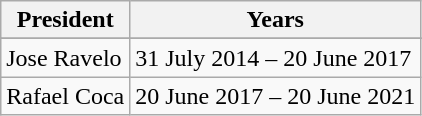<table class="wikitable">
<tr>
<th>President</th>
<th>Years</th>
</tr>
<tr bgcolor=EFEFEF>
</tr>
<tr>
<td> Jose Ravelo</td>
<td>31 July 2014 – 20 June 2017</td>
</tr>
<tr>
<td> Rafael Coca</td>
<td>20 June 2017 – 20 June 2021</td>
</tr>
</table>
